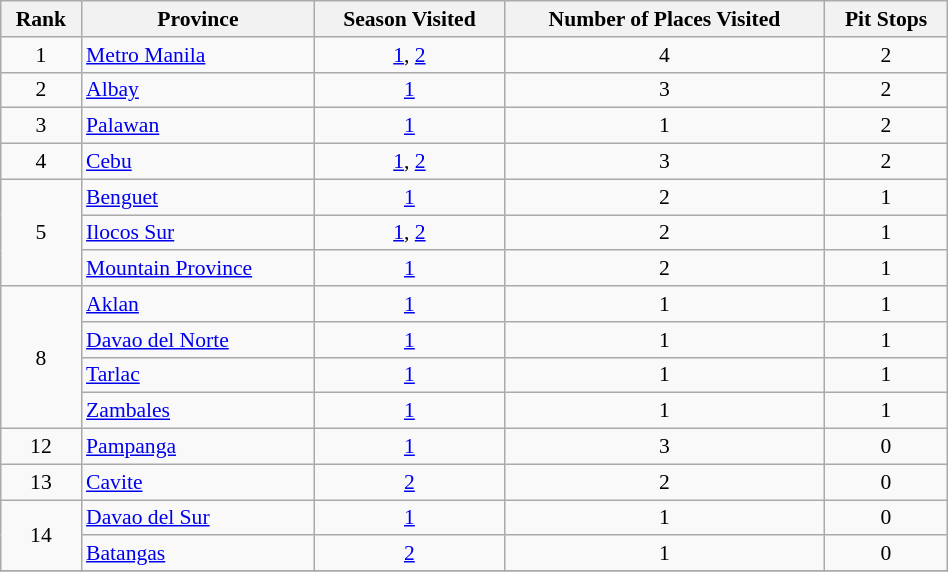<table class="wikitable" style="text-align:center; font-size: 90%; line-height:17px; width:50%;">
<tr>
<th>Rank</th>
<th>Province</th>
<th>Season Visited</th>
<th>Number of Places Visited</th>
<th>Pit Stops</th>
</tr>
<tr>
<td>1</td>
<td align="left"><a href='#'>Metro Manila</a></td>
<td><a href='#'>1</a>, <a href='#'>2</a></td>
<td>4</td>
<td>2</td>
</tr>
<tr>
<td>2</td>
<td align="left"><a href='#'>Albay</a></td>
<td><a href='#'>1</a></td>
<td>3</td>
<td>2</td>
</tr>
<tr>
<td>3</td>
<td align="left"><a href='#'>Palawan</a></td>
<td><a href='#'>1</a></td>
<td>1</td>
<td>2</td>
</tr>
<tr>
<td>4</td>
<td align="left"><a href='#'>Cebu</a></td>
<td><a href='#'>1</a>, <a href='#'>2</a></td>
<td>3</td>
<td>2</td>
</tr>
<tr>
<td rowspan="3">5</td>
<td align="left"><a href='#'>Benguet</a></td>
<td><a href='#'>1</a></td>
<td>2</td>
<td>1</td>
</tr>
<tr>
<td align="left"><a href='#'>Ilocos Sur</a></td>
<td><a href='#'>1</a>, <a href='#'>2</a></td>
<td>2</td>
<td>1</td>
</tr>
<tr>
<td align="left"><a href='#'>Mountain Province</a></td>
<td><a href='#'>1</a></td>
<td>2</td>
<td>1</td>
</tr>
<tr>
<td rowspan="4">8</td>
<td align="left"><a href='#'>Aklan</a></td>
<td><a href='#'>1</a></td>
<td>1</td>
<td>1</td>
</tr>
<tr>
<td align="left"><a href='#'>Davao del Norte</a></td>
<td><a href='#'>1</a></td>
<td>1</td>
<td>1</td>
</tr>
<tr>
<td align="left"><a href='#'>Tarlac</a></td>
<td><a href='#'>1</a></td>
<td>1</td>
<td>1</td>
</tr>
<tr>
<td align="left"><a href='#'>Zambales</a></td>
<td><a href='#'>1</a></td>
<td>1</td>
<td>1</td>
</tr>
<tr>
<td>12</td>
<td align="left"><a href='#'>Pampanga</a></td>
<td><a href='#'>1</a></td>
<td>3</td>
<td>0</td>
</tr>
<tr>
<td>13</td>
<td align="left"><a href='#'>Cavite</a></td>
<td><a href='#'>2</a></td>
<td>2</td>
<td>0</td>
</tr>
<tr>
<td rowspan="2">14</td>
<td align="left"><a href='#'>Davao del Sur</a></td>
<td><a href='#'>1</a></td>
<td>1</td>
<td>0</td>
</tr>
<tr>
<td align="left"><a href='#'>Batangas</a></td>
<td><a href='#'>2</a></td>
<td>1</td>
<td>0</td>
</tr>
<tr>
</tr>
</table>
